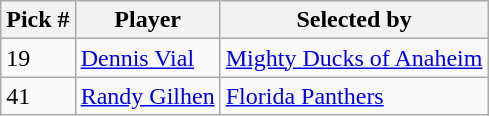<table class="wikitable">
<tr>
<th>Pick #</th>
<th>Player</th>
<th>Selected by</th>
</tr>
<tr>
<td>19</td>
<td><a href='#'>Dennis Vial</a></td>
<td><a href='#'>Mighty Ducks of Anaheim</a></td>
</tr>
<tr>
<td>41</td>
<td><a href='#'>Randy Gilhen</a></td>
<td><a href='#'>Florida Panthers</a></td>
</tr>
</table>
